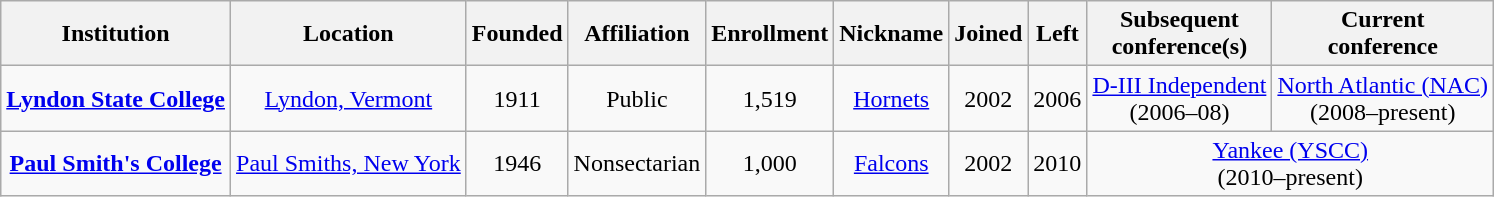<table class="wikitable sortable" style="text-align: center">
<tr>
<th>Institution</th>
<th>Location</th>
<th>Founded</th>
<th>Affiliation</th>
<th>Enrollment</th>
<th>Nickname</th>
<th>Joined</th>
<th>Left</th>
<th>Subsequent<br>conference(s)</th>
<th>Current<br>conference</th>
</tr>
<tr>
<td><strong><a href='#'>Lyndon State College</a></strong></td>
<td><a href='#'>Lyndon, Vermont</a></td>
<td>1911</td>
<td>Public</td>
<td>1,519</td>
<td><a href='#'>Hornets</a></td>
<td>2002</td>
<td>2006</td>
<td><a href='#'>D-III Independent</a><br>(2006–08)</td>
<td><a href='#'>North Atlantic (NAC)</a><br>(2008–present)</td>
</tr>
<tr>
<td><strong><a href='#'>Paul Smith's College</a></strong></td>
<td><a href='#'>Paul Smiths, New York</a></td>
<td>1946</td>
<td>Nonsectarian</td>
<td>1,000</td>
<td><a href='#'>Falcons</a></td>
<td>2002</td>
<td>2010</td>
<td colspan="2"><a href='#'>Yankee (YSCC)</a><br>(2010–present)</td>
</tr>
</table>
